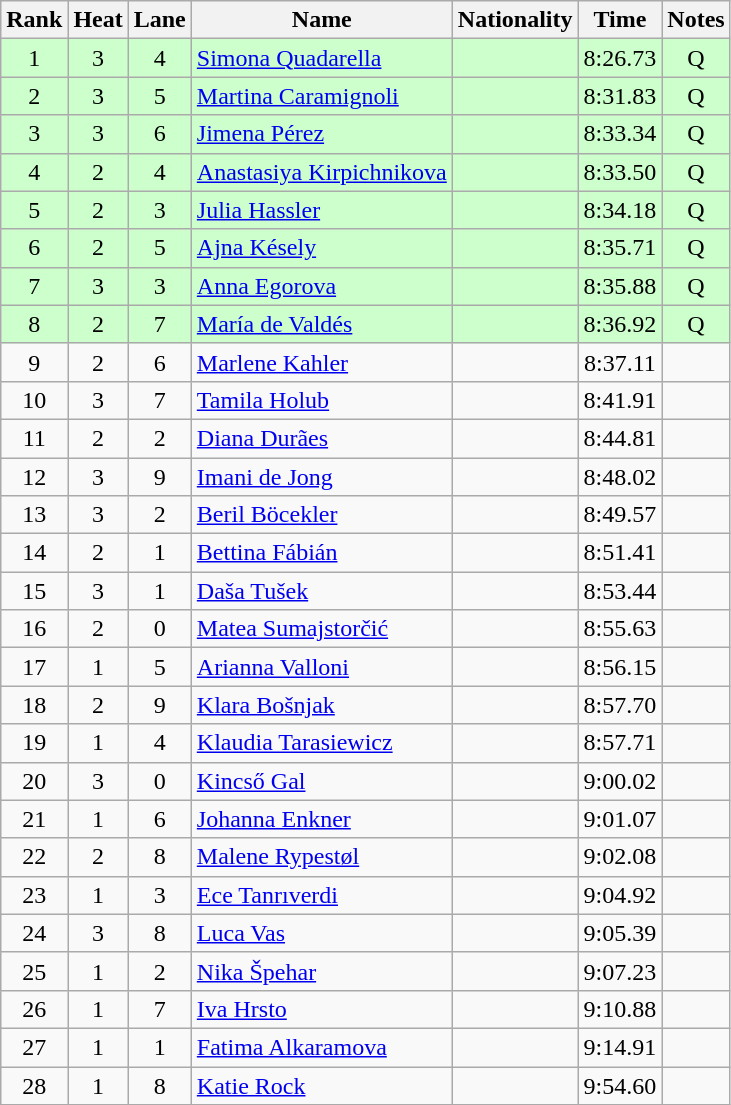<table class="wikitable sortable" style="text-align:center">
<tr>
<th>Rank</th>
<th>Heat</th>
<th>Lane</th>
<th>Name</th>
<th>Nationality</th>
<th>Time</th>
<th>Notes</th>
</tr>
<tr bgcolor=ccffcc>
<td>1</td>
<td>3</td>
<td>4</td>
<td align=left><a href='#'>Simona Quadarella</a></td>
<td align=left></td>
<td>8:26.73</td>
<td>Q</td>
</tr>
<tr bgcolor=ccffcc>
<td>2</td>
<td>3</td>
<td>5</td>
<td align=left><a href='#'>Martina Caramignoli</a></td>
<td align=left></td>
<td>8:31.83</td>
<td>Q</td>
</tr>
<tr bgcolor=ccffcc>
<td>3</td>
<td>3</td>
<td>6</td>
<td align=left><a href='#'>Jimena Pérez</a></td>
<td align=left></td>
<td>8:33.34</td>
<td>Q</td>
</tr>
<tr bgcolor=ccffcc>
<td>4</td>
<td>2</td>
<td>4</td>
<td align=left><a href='#'>Anastasiya Kirpichnikova</a></td>
<td align=left></td>
<td>8:33.50</td>
<td>Q</td>
</tr>
<tr bgcolor=ccffcc>
<td>5</td>
<td>2</td>
<td>3</td>
<td align=left><a href='#'>Julia Hassler</a></td>
<td align=left></td>
<td>8:34.18</td>
<td>Q</td>
</tr>
<tr bgcolor=ccffcc>
<td>6</td>
<td>2</td>
<td>5</td>
<td align=left><a href='#'>Ajna Késely</a></td>
<td align=left></td>
<td>8:35.71</td>
<td>Q</td>
</tr>
<tr bgcolor=ccffcc>
<td>7</td>
<td>3</td>
<td>3</td>
<td align=left><a href='#'>Anna Egorova</a></td>
<td align=left></td>
<td>8:35.88</td>
<td>Q</td>
</tr>
<tr bgcolor=ccffcc>
<td>8</td>
<td>2</td>
<td>7</td>
<td align=left><a href='#'>María de Valdés</a></td>
<td align=left></td>
<td>8:36.92</td>
<td>Q</td>
</tr>
<tr>
<td>9</td>
<td>2</td>
<td>6</td>
<td align=left><a href='#'>Marlene Kahler</a></td>
<td align=left></td>
<td>8:37.11</td>
<td></td>
</tr>
<tr>
<td>10</td>
<td>3</td>
<td>7</td>
<td align=left><a href='#'>Tamila Holub</a></td>
<td align=left></td>
<td>8:41.91</td>
<td></td>
</tr>
<tr>
<td>11</td>
<td>2</td>
<td>2</td>
<td align=left><a href='#'>Diana Durães</a></td>
<td align=left></td>
<td>8:44.81</td>
<td></td>
</tr>
<tr>
<td>12</td>
<td>3</td>
<td>9</td>
<td align=left><a href='#'>Imani de Jong</a></td>
<td align=left></td>
<td>8:48.02</td>
<td></td>
</tr>
<tr>
<td>13</td>
<td>3</td>
<td>2</td>
<td align=left><a href='#'>Beril Böcekler</a></td>
<td align=left></td>
<td>8:49.57</td>
<td></td>
</tr>
<tr>
<td>14</td>
<td>2</td>
<td>1</td>
<td align=left><a href='#'>Bettina Fábián</a></td>
<td align=left></td>
<td>8:51.41</td>
<td></td>
</tr>
<tr>
<td>15</td>
<td>3</td>
<td>1</td>
<td align=left><a href='#'>Daša Tušek</a></td>
<td align=left></td>
<td>8:53.44</td>
<td></td>
</tr>
<tr>
<td>16</td>
<td>2</td>
<td>0</td>
<td align=left><a href='#'>Matea Sumajstorčić</a></td>
<td align=left></td>
<td>8:55.63</td>
<td></td>
</tr>
<tr>
<td>17</td>
<td>1</td>
<td>5</td>
<td align=left><a href='#'>Arianna Valloni</a></td>
<td align=left></td>
<td>8:56.15</td>
<td></td>
</tr>
<tr>
<td>18</td>
<td>2</td>
<td>9</td>
<td align=left><a href='#'>Klara Bošnjak</a></td>
<td align=left></td>
<td>8:57.70</td>
<td></td>
</tr>
<tr>
<td>19</td>
<td>1</td>
<td>4</td>
<td align=left><a href='#'>Klaudia Tarasiewicz</a></td>
<td align=left></td>
<td>8:57.71</td>
<td></td>
</tr>
<tr>
<td>20</td>
<td>3</td>
<td>0</td>
<td align=left><a href='#'>Kincső Gal</a></td>
<td align=left></td>
<td>9:00.02</td>
<td></td>
</tr>
<tr>
<td>21</td>
<td>1</td>
<td>6</td>
<td align=left><a href='#'>Johanna Enkner</a></td>
<td align=left></td>
<td>9:01.07</td>
<td></td>
</tr>
<tr>
<td>22</td>
<td>2</td>
<td>8</td>
<td align=left><a href='#'>Malene Rypestøl</a></td>
<td align=left></td>
<td>9:02.08</td>
<td></td>
</tr>
<tr>
<td>23</td>
<td>1</td>
<td>3</td>
<td align=left><a href='#'>Ece Tanrıverdi</a></td>
<td align=left></td>
<td>9:04.92</td>
<td></td>
</tr>
<tr>
<td>24</td>
<td>3</td>
<td>8</td>
<td align=left><a href='#'>Luca Vas</a></td>
<td align=left></td>
<td>9:05.39</td>
<td></td>
</tr>
<tr>
<td>25</td>
<td>1</td>
<td>2</td>
<td align=left><a href='#'>Nika Špehar</a></td>
<td align=left></td>
<td>9:07.23</td>
<td></td>
</tr>
<tr>
<td>26</td>
<td>1</td>
<td>7</td>
<td align=left><a href='#'>Iva Hrsto</a></td>
<td align=left></td>
<td>9:10.88</td>
<td></td>
</tr>
<tr>
<td>27</td>
<td>1</td>
<td>1</td>
<td align=left><a href='#'>Fatima Alkaramova</a></td>
<td align=left></td>
<td>9:14.91</td>
<td></td>
</tr>
<tr>
<td>28</td>
<td>1</td>
<td>8</td>
<td align=left><a href='#'>Katie Rock</a></td>
<td align=left></td>
<td>9:54.60</td>
<td></td>
</tr>
</table>
